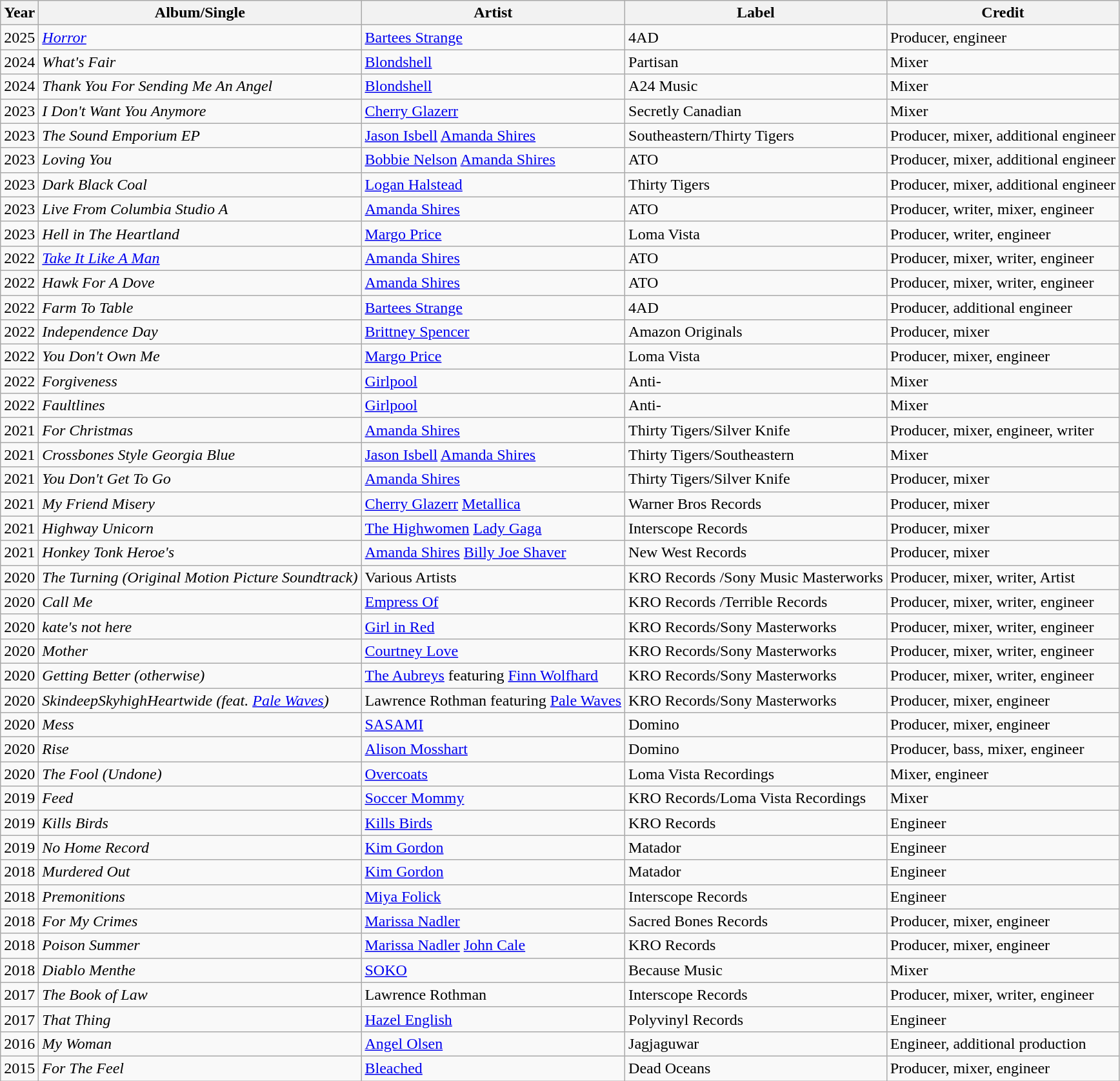<table class="wikitable">
<tr>
<th>Year</th>
<th>Album/Single</th>
<th>Artist</th>
<th>Label</th>
<th>Credit</th>
</tr>
<tr>
<td>2025</td>
<td><em><a href='#'>Horror</a></em></td>
<td><a href='#'>Bartees Strange</a></td>
<td>4AD</td>
<td>Producer, engineer</td>
</tr>
<tr>
<td>2024</td>
<td><em>What's Fair</em></td>
<td><a href='#'>Blondshell</a></td>
<td>Partisan</td>
<td>Mixer</td>
</tr>
<tr>
<td>2024</td>
<td><em>Thank You For Sending Me An Angel</em></td>
<td><a href='#'>Blondshell</a></td>
<td>A24 Music</td>
<td>Mixer</td>
</tr>
<tr>
<td>2023</td>
<td><em>I Don't Want You Anymore</em></td>
<td><a href='#'>Cherry Glazerr</a></td>
<td>Secretly Canadian</td>
<td>Mixer</td>
</tr>
<tr>
<td>2023</td>
<td><em>The Sound Emporium EP</em></td>
<td><a href='#'>Jason Isbell</a> <a href='#'>Amanda Shires</a></td>
<td>Southeastern/Thirty Tigers</td>
<td>Producer, mixer, additional engineer</td>
</tr>
<tr>
<td>2023</td>
<td><em>Loving You</em></td>
<td><a href='#'>Bobbie Nelson</a> <a href='#'>Amanda Shires</a></td>
<td>ATO</td>
<td>Producer, mixer, additional engineer</td>
</tr>
<tr>
<td>2023</td>
<td><em>Dark Black Coal</em></td>
<td><a href='#'>Logan Halstead</a></td>
<td>Thirty Tigers</td>
<td>Producer, mixer, additional engineer</td>
</tr>
<tr>
<td>2023</td>
<td><em>Live From Columbia Studio A</em></td>
<td><a href='#'>Amanda Shires</a></td>
<td>ATO</td>
<td>Producer, writer, mixer, engineer</td>
</tr>
<tr>
<td>2023</td>
<td><em>Hell in The Heartland</em></td>
<td><a href='#'>Margo Price</a></td>
<td>Loma Vista</td>
<td>Producer, writer, engineer</td>
</tr>
<tr>
<td>2022</td>
<td><em><a href='#'>Take It Like A Man</a></em></td>
<td><a href='#'>Amanda Shires</a></td>
<td>ATO</td>
<td>Producer, mixer, writer, engineer</td>
</tr>
<tr>
<td>2022</td>
<td><em>Hawk For A Dove</em></td>
<td><a href='#'>Amanda Shires</a></td>
<td>ATO</td>
<td>Producer, mixer, writer, engineer</td>
</tr>
<tr>
<td>2022</td>
<td><em>Farm To Table</em></td>
<td><a href='#'>Bartees Strange</a></td>
<td>4AD</td>
<td>Producer, additional engineer</td>
</tr>
<tr>
<td>2022</td>
<td><em>Independence Day</em></td>
<td><a href='#'>Brittney Spencer</a></td>
<td>Amazon Originals</td>
<td>Producer, mixer</td>
</tr>
<tr>
<td>2022</td>
<td><em>You Don't Own Me</em></td>
<td><a href='#'>Margo Price</a></td>
<td>Loma Vista</td>
<td>Producer, mixer, engineer</td>
</tr>
<tr>
<td>2022</td>
<td><em>Forgiveness</em></td>
<td><a href='#'>Girlpool</a></td>
<td>Anti-</td>
<td>Mixer</td>
</tr>
<tr>
<td>2022</td>
<td><em>Faultlines</em></td>
<td><a href='#'>Girlpool</a></td>
<td>Anti-</td>
<td>Mixer</td>
</tr>
<tr>
<td>2021</td>
<td><em>For Christmas</em></td>
<td><a href='#'>Amanda Shires</a></td>
<td>Thirty Tigers/Silver Knife</td>
<td>Producer, mixer, engineer, writer</td>
</tr>
<tr>
<td>2021</td>
<td><em>Crossbones Style</em> <em>Georgia Blue</em></td>
<td><a href='#'>Jason Isbell</a> <a href='#'>Amanda Shires</a></td>
<td>Thirty Tigers/Southeastern</td>
<td>Mixer</td>
</tr>
<tr>
<td>2021</td>
<td><em>You Don't Get To Go</em></td>
<td><a href='#'>Amanda Shires</a></td>
<td>Thirty Tigers/Silver Knife</td>
<td>Producer, mixer</td>
</tr>
<tr>
<td>2021</td>
<td><em>My Friend Misery</em></td>
<td><a href='#'>Cherry Glazerr</a> <a href='#'>Metallica</a></td>
<td>Warner Bros Records</td>
<td>Producer, mixer</td>
</tr>
<tr>
<td>2021</td>
<td><em>Highway Unicorn</em></td>
<td><a href='#'>The Highwomen</a> <a href='#'>Lady Gaga</a></td>
<td>Interscope Records</td>
<td>Producer, mixer</td>
</tr>
<tr>
<td>2021</td>
<td><em>Honkey Tonk Heroe's</em></td>
<td><a href='#'>Amanda Shires</a> <a href='#'>Billy Joe Shaver</a></td>
<td>New West Records</td>
<td>Producer, mixer</td>
</tr>
<tr>
<td>2020</td>
<td><em>The Turning (Original Motion Picture Soundtrack)</em></td>
<td>Various Artists</td>
<td>KRO Records /Sony Music Masterworks</td>
<td>Producer, mixer, writer, Artist</td>
</tr>
<tr>
<td>2020</td>
<td><em>Call Me</em></td>
<td><a href='#'>Empress Of</a></td>
<td>KRO Records /Terrible Records</td>
<td>Producer, mixer, writer, engineer</td>
</tr>
<tr>
<td>2020</td>
<td><em>kate's not here</em></td>
<td><a href='#'>Girl in Red</a></td>
<td>KRO Records/Sony Masterworks</td>
<td>Producer, mixer, writer, engineer</td>
</tr>
<tr>
<td>2020</td>
<td><em>Mother</em></td>
<td><a href='#'>Courtney Love</a></td>
<td>KRO Records/Sony Masterworks</td>
<td>Producer, mixer, writer, engineer</td>
</tr>
<tr>
<td>2020</td>
<td><em>Getting Better (otherwise)</em></td>
<td><a href='#'>The Aubreys</a> featuring <a href='#'>Finn Wolfhard</a></td>
<td>KRO Records/Sony Masterworks</td>
<td>Producer, mixer, writer, engineer</td>
</tr>
<tr>
<td>2020</td>
<td><em>SkindeepSkyhighHeartwide (feat. <a href='#'>Pale Waves</a>)</em></td>
<td>Lawrence Rothman featuring <a href='#'>Pale Waves</a></td>
<td>KRO Records/Sony Masterworks</td>
<td>Producer, mixer, engineer</td>
</tr>
<tr>
<td>2020</td>
<td><em>Mess</em></td>
<td><a href='#'>SASAMI</a></td>
<td>Domino</td>
<td>Producer, mixer, engineer</td>
</tr>
<tr>
<td>2020</td>
<td><em>Rise</em></td>
<td><a href='#'>Alison Mosshart</a></td>
<td>Domino</td>
<td>Producer, bass, mixer, engineer</td>
</tr>
<tr>
<td>2020</td>
<td><em>The Fool (Undone)</em></td>
<td><a href='#'>Overcoats</a></td>
<td>Loma Vista Recordings</td>
<td>Mixer, engineer</td>
</tr>
<tr>
<td>2019</td>
<td><em>Feed</em></td>
<td><a href='#'>Soccer Mommy</a></td>
<td>KRO Records/Loma Vista Recordings</td>
<td>Mixer</td>
</tr>
<tr>
<td>2019</td>
<td><em>Kills Birds</em></td>
<td><a href='#'>Kills Birds</a></td>
<td>KRO Records</td>
<td>Engineer</td>
</tr>
<tr>
<td>2019</td>
<td><em>No Home Record</em></td>
<td><a href='#'>Kim Gordon</a></td>
<td>Matador</td>
<td>Engineer</td>
</tr>
<tr>
<td>2018</td>
<td><em>Murdered Out</em></td>
<td><a href='#'>Kim Gordon</a></td>
<td>Matador</td>
<td>Engineer</td>
</tr>
<tr>
<td>2018</td>
<td><em>Premonitions</em></td>
<td><a href='#'>Miya Folick</a></td>
<td>Interscope Records</td>
<td>Engineer</td>
</tr>
<tr>
<td>2018</td>
<td><em>For My Crimes</em></td>
<td><a href='#'>Marissa Nadler</a></td>
<td>Sacred Bones Records</td>
<td>Producer, mixer, engineer</td>
</tr>
<tr>
<td>2018</td>
<td><em>Poison Summer</em></td>
<td><a href='#'>Marissa Nadler</a> <a href='#'>John Cale</a></td>
<td>KRO Records</td>
<td>Producer, mixer, engineer</td>
</tr>
<tr>
<td>2018</td>
<td><em>Diablo Menthe</em></td>
<td><a href='#'>SOKO</a></td>
<td>Because Music</td>
<td>Mixer</td>
</tr>
<tr>
<td>2017</td>
<td><em>The Book of Law</em></td>
<td>Lawrence Rothman</td>
<td>Interscope Records</td>
<td>Producer, mixer, writer, engineer</td>
</tr>
<tr>
<td>2017</td>
<td><em>That Thing</em></td>
<td><a href='#'>Hazel English</a></td>
<td>Polyvinyl Records</td>
<td>Engineer</td>
</tr>
<tr>
<td>2016</td>
<td><em>My Woman</em></td>
<td><a href='#'>Angel Olsen</a></td>
<td>Jagjaguwar</td>
<td>Engineer, additional production</td>
</tr>
<tr>
<td>2015</td>
<td><em>For The Feel</em></td>
<td><a href='#'>Bleached</a></td>
<td>Dead Oceans</td>
<td>Producer, mixer, engineer</td>
</tr>
</table>
